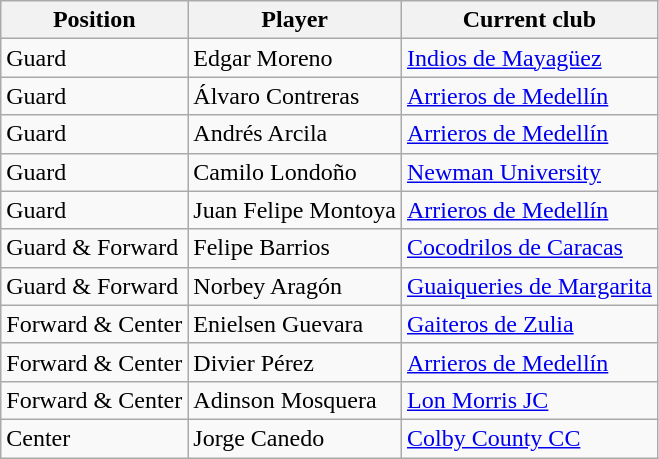<table class="wikitable">
<tr>
<th bgcolor="#e5e5e5">Position</th>
<th bgcolor="#e5e5e5">Player</th>
<th bgcolor="#e5e5e5">Current club</th>
</tr>
<tr>
<td>Guard</td>
<td>Edgar Moreno</td>
<td><a href='#'>Indios de Mayagüez</a></td>
</tr>
<tr>
<td>Guard</td>
<td>Álvaro Contreras</td>
<td><a href='#'>Arrieros de Medellín</a></td>
</tr>
<tr>
<td>Guard</td>
<td>Andrés Arcila</td>
<td><a href='#'>Arrieros de Medellín</a></td>
</tr>
<tr>
<td>Guard</td>
<td>Camilo Londoño</td>
<td><a href='#'>Newman University</a></td>
</tr>
<tr>
<td>Guard</td>
<td>Juan Felipe Montoya</td>
<td><a href='#'>Arrieros de Medellín</a></td>
</tr>
<tr>
<td>Guard & Forward</td>
<td>Felipe Barrios</td>
<td><a href='#'>Cocodrilos de Caracas</a></td>
</tr>
<tr>
<td>Guard & Forward</td>
<td>Norbey Aragón</td>
<td><a href='#'>Guaiqueries de Margarita</a></td>
</tr>
<tr>
<td>Forward & Center</td>
<td>Enielsen Guevara</td>
<td><a href='#'>Gaiteros de Zulia</a></td>
</tr>
<tr>
<td>Forward & Center</td>
<td>Divier Pérez</td>
<td><a href='#'>Arrieros de Medellín</a></td>
</tr>
<tr>
<td>Forward & Center</td>
<td>Adinson Mosquera</td>
<td><a href='#'>Lon Morris JC</a></td>
</tr>
<tr>
<td>Center</td>
<td>Jorge Canedo</td>
<td><a href='#'>Colby County CC</a></td>
</tr>
</table>
